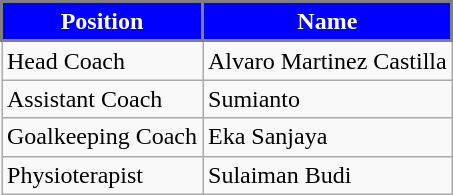<table class="wikitable sortable">
<tr>
<th style="background:blue; color:white; border:2px solid grey;" scope="col">Position</th>
<th style="background:blue; color:white; border:2px solid grey;" scope="col">Name</th>
</tr>
<tr>
<td>Head Coach</td>
<td> Alvaro Martinez Castilla</td>
</tr>
<tr>
<td>Assistant Coach</td>
<td> Sumianto</td>
</tr>
<tr>
<td>Goalkeeping Coach</td>
<td> Eka Sanjaya</td>
</tr>
<tr>
<td>Physioterapist</td>
<td> Sulaiman Budi</td>
</tr>
</table>
